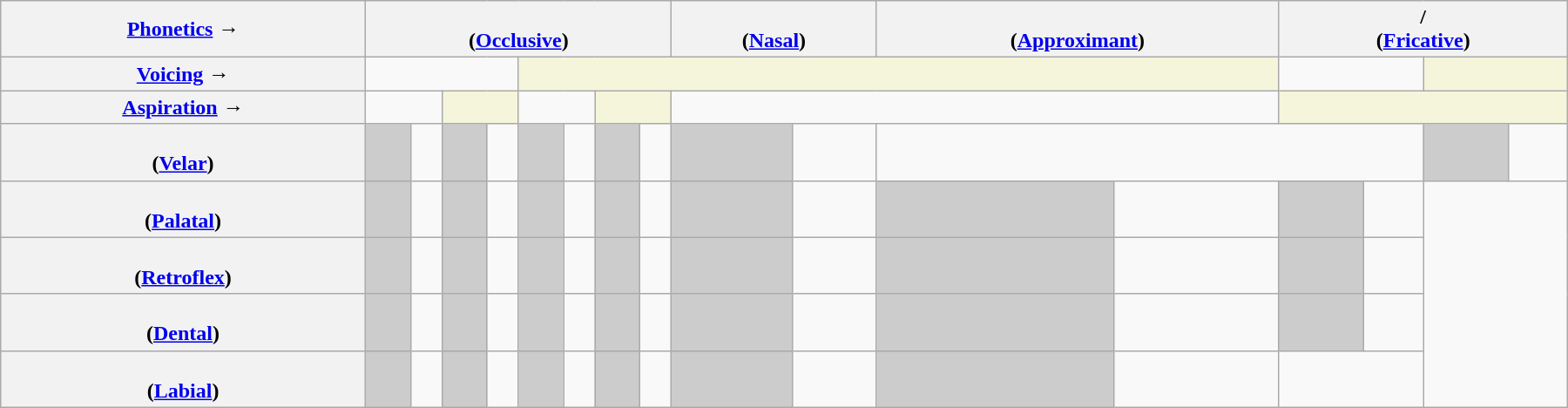<table class="wikitable" style="margin: auto; border: none; text-align:center; width:95%">
<tr>
<th><a href='#'>Phonetics</a> →</th>
<th colspan=8><br>(<a href='#'>Occlusive</a>)</th>
<th colspan=2><br>(<a href='#'>Nasal</a>)</th>
<th colspan=2><br>(<a href='#'>Approximant</a>)</th>
<th colspan=4>/<br>(<a href='#'>Fricative</a>)</th>
</tr>
<tr>
<th><a href='#'>Voicing</a> →</th>
<td colspan="4"></td>
<td colspan="8" style="background:beige;"></td>
<td colspan="2"></td>
<td colspan="2" style="background:beige;"></td>
</tr>
<tr>
<th><a href='#'>Aspiration</a> →</th>
<td colspan=2></td>
<td colspan=2 style="background:beige;"></td>
<td colspan=2></td>
<td colspan=2 style="background:beige;"></td>
<td colspan=4></td>
<td colspan=4 style="background:beige;"></td>
</tr>
<tr>
<th><br>(<a href='#'>Velar</a>)</th>
<td style="background:#ccc; font-size:24px;"></td>
<td><br></td>
<td style="background:#ccc; font-size:24px;"></td>
<td><br></td>
<td style="background:#ccc; font-size:24px;"></td>
<td><br></td>
<td style="background:#ccc; font-size:24px;"></td>
<td><br></td>
<td style="background:#ccc; font-size:24px;"></td>
<td><br></td>
<td colspan=4></td>
<td style="background:#ccc; font-size:24px;"></td>
<td><br></td>
</tr>
<tr>
<th><br>(<a href='#'>Palatal</a>)</th>
<td style="background:#ccc; font-size:24px;"></td>
<td><br></td>
<td style="background:#ccc; font-size:24px;"></td>
<td><br></td>
<td style="background:#ccc; font-size:24px;"></td>
<td><br></td>
<td style="background:#ccc; font-size:24px;"></td>
<td><br></td>
<td style="background:#ccc; font-size:24px;"></td>
<td><br></td>
<td style="background:#ccc; font-size:24px;"></td>
<td><br></td>
<td style="background:#ccc; font-size:24px;"></td>
<td><br></td>
<td colspan=2 rowspan=4></td>
</tr>
<tr>
<th><br>(<a href='#'>Retroflex</a>)</th>
<td style="background:#ccc; font-size:24px;"></td>
<td><br></td>
<td style="background:#ccc; font-size:24px;"></td>
<td><br></td>
<td style="background:#ccc; font-size:24px;"></td>
<td><br></td>
<td style="background:#ccc; font-size:24px;"></td>
<td><br></td>
<td style="background:#ccc; font-size:24px;"></td>
<td><br></td>
<td style="background:#ccc; font-size:24px;"></td>
<td><br></td>
<td style="background:#ccc; font-size:24px;"></td>
<td><br></td>
</tr>
<tr>
<th><br>(<a href='#'>Dental</a>)</th>
<td style="background:#ccc; font-size:24px;"></td>
<td><br></td>
<td style="background:#ccc; font-size:24px;"></td>
<td><br></td>
<td style="background:#ccc; font-size:24px;"></td>
<td><br></td>
<td style="background:#ccc; font-size:24px;"></td>
<td><br></td>
<td style="background:#ccc; font-size:24px;"></td>
<td><br></td>
<td style="background:#ccc; font-size:24px;"></td>
<td><br></td>
<td style="background:#ccc; font-size:24px;"></td>
<td><br></td>
</tr>
<tr>
<th><br>(<a href='#'>Labial</a>)</th>
<td style="background:#ccc; font-size:24px;"></td>
<td><br></td>
<td style="background:#ccc; font-size:24px;"></td>
<td><br></td>
<td style="background:#ccc; font-size:24px;"></td>
<td><br></td>
<td style="background:#ccc; font-size:24px;"></td>
<td><br></td>
<td style="background:#ccc; font-size:24px;"></td>
<td><br></td>
<td style="background:#ccc; font-size:24px;"></td>
<td><br></td>
<td colspan="2"></td>
</tr>
</table>
